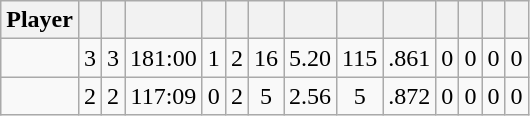<table class="wikitable sortable" style="text-align:center;">
<tr>
<th>Player</th>
<th></th>
<th></th>
<th></th>
<th></th>
<th></th>
<th></th>
<th></th>
<th></th>
<th></th>
<th></th>
<th></th>
<th></th>
<th></th>
</tr>
<tr>
<td></td>
<td>3</td>
<td>3</td>
<td>181:00</td>
<td>1</td>
<td>2</td>
<td>16</td>
<td>5.20</td>
<td>115</td>
<td>.861</td>
<td>0</td>
<td>0</td>
<td>0</td>
<td>0</td>
</tr>
<tr>
<td></td>
<td>2</td>
<td>2</td>
<td>117:09</td>
<td>0</td>
<td>2</td>
<td>5</td>
<td>2.56</td>
<td>5</td>
<td>.872</td>
<td>0</td>
<td>0</td>
<td>0</td>
<td>0</td>
</tr>
</table>
